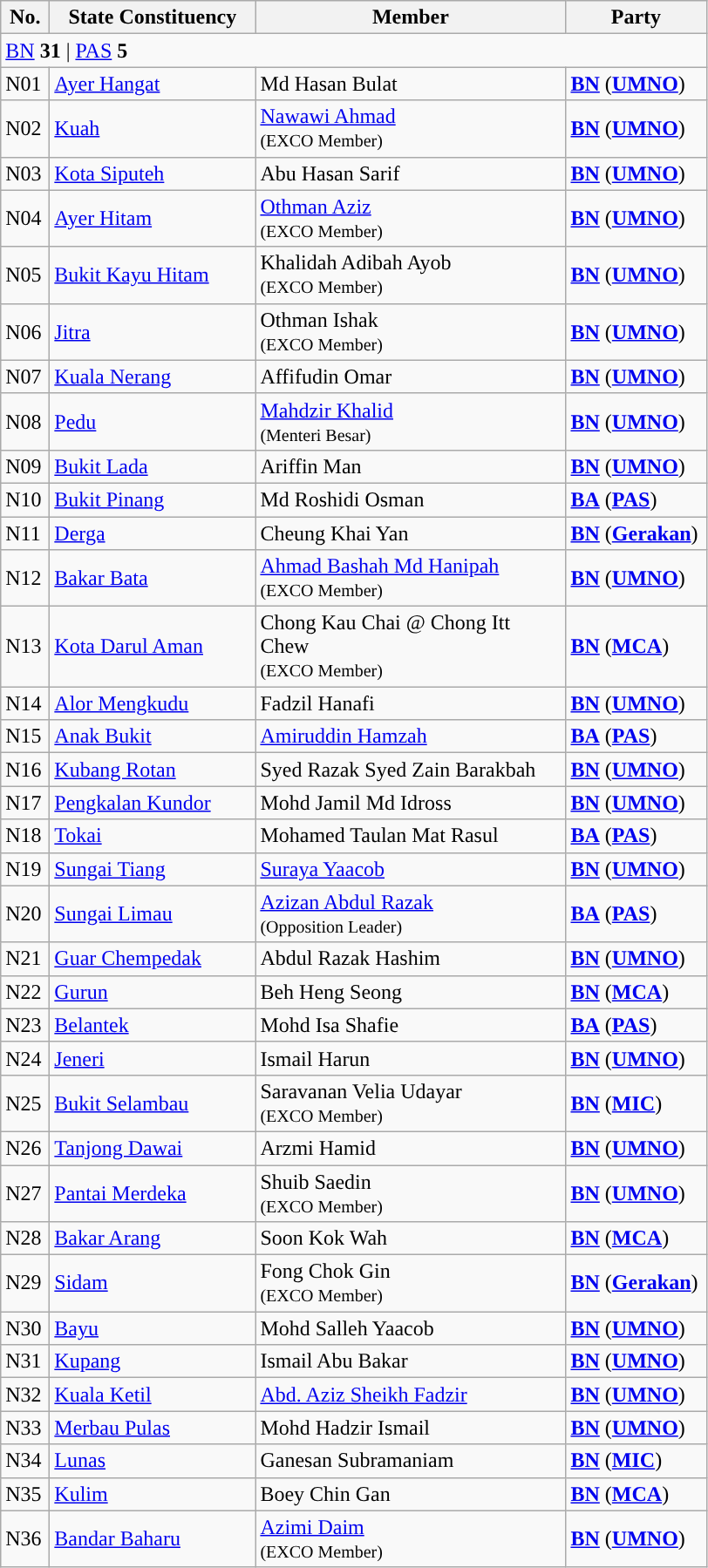<table class="wikitable sortable">
<tr>
<th style="width:30px;">No.</th>
<th style="width:150px;">State Constituency</th>
<th style="width:230px;">Member</th>
<th style="width:100px;">Party</th>
</tr>
<tr>
<td colspan="4"><a href='#'>BN</a> <strong>31</strong> | <a href='#'>PAS</a> <strong>5</strong></td>
</tr>
<tr>
<td>N01</td>
<td><a href='#'>Ayer Hangat</a></td>
<td>Md Hasan Bulat</td>
<td><strong><a href='#'>BN</a></strong> (<strong><a href='#'>UMNO</a></strong>)</td>
</tr>
<tr>
<td>N02</td>
<td><a href='#'>Kuah</a></td>
<td><a href='#'>Nawawi Ahmad</a> <br><small>(EXCO Member)</small></td>
<td><strong><a href='#'>BN</a></strong> (<strong><a href='#'>UMNO</a></strong>)</td>
</tr>
<tr>
<td>N03</td>
<td><a href='#'>Kota Siputeh</a></td>
<td>Abu Hasan Sarif</td>
<td><strong><a href='#'>BN</a></strong> (<strong><a href='#'>UMNO</a></strong>)</td>
</tr>
<tr>
<td>N04</td>
<td><a href='#'>Ayer Hitam</a></td>
<td><a href='#'>Othman Aziz</a> <br><small>(EXCO Member)</small></td>
<td><strong><a href='#'>BN</a></strong> (<strong><a href='#'>UMNO</a></strong>)</td>
</tr>
<tr>
<td>N05</td>
<td><a href='#'>Bukit Kayu Hitam</a></td>
<td>Khalidah Adibah Ayob <br><small>(EXCO Member)</small></td>
<td><strong><a href='#'>BN</a></strong> (<strong><a href='#'>UMNO</a></strong>)</td>
</tr>
<tr>
<td>N06</td>
<td><a href='#'>Jitra</a></td>
<td>Othman Ishak <br><small>(EXCO Member)</small></td>
<td><strong><a href='#'>BN</a></strong> (<strong><a href='#'>UMNO</a></strong>)</td>
</tr>
<tr>
<td>N07</td>
<td><a href='#'>Kuala Nerang</a></td>
<td>Affifudin Omar</td>
<td><strong><a href='#'>BN</a></strong> (<strong><a href='#'>UMNO</a></strong>)</td>
</tr>
<tr>
<td>N08</td>
<td><a href='#'>Pedu</a></td>
<td><a href='#'>Mahdzir Khalid</a> <br><small>(Menteri Besar)</small></td>
<td><strong><a href='#'>BN</a></strong> (<strong><a href='#'>UMNO</a></strong>)</td>
</tr>
<tr>
<td>N09</td>
<td><a href='#'>Bukit Lada</a></td>
<td>Ariffin Man</td>
<td><strong><a href='#'>BN</a></strong> (<strong><a href='#'>UMNO</a></strong>)</td>
</tr>
<tr>
<td>N10</td>
<td><a href='#'>Bukit Pinang</a></td>
<td>Md Roshidi Osman</td>
<td><strong><a href='#'>BA</a></strong> (<strong><a href='#'>PAS</a></strong>)</td>
</tr>
<tr>
<td>N11</td>
<td><a href='#'>Derga</a></td>
<td>Cheung Khai Yan</td>
<td><strong><a href='#'>BN</a></strong> (<strong><a href='#'>Gerakan</a></strong>)</td>
</tr>
<tr>
<td>N12</td>
<td><a href='#'>Bakar Bata</a></td>
<td><a href='#'>Ahmad Bashah Md Hanipah</a> <br><small>(EXCO Member)</small></td>
<td><strong><a href='#'>BN</a></strong> (<strong><a href='#'>UMNO</a></strong>)</td>
</tr>
<tr>
<td>N13</td>
<td><a href='#'>Kota Darul Aman</a></td>
<td>Chong Kau Chai @ Chong Itt Chew <br><small>(EXCO Member)</small></td>
<td><strong><a href='#'>BN</a></strong> (<strong><a href='#'>MCA</a></strong>)</td>
</tr>
<tr>
<td>N14</td>
<td><a href='#'>Alor Mengkudu</a></td>
<td>Fadzil Hanafi</td>
<td><strong><a href='#'>BN</a></strong> (<strong><a href='#'>UMNO</a></strong>)</td>
</tr>
<tr>
<td>N15</td>
<td><a href='#'>Anak Bukit</a></td>
<td><a href='#'>Amiruddin Hamzah</a></td>
<td><strong><a href='#'>BA</a></strong> (<strong><a href='#'>PAS</a></strong>)</td>
</tr>
<tr>
<td>N16</td>
<td><a href='#'>Kubang Rotan</a></td>
<td>Syed Razak Syed Zain Barakbah</td>
<td><strong><a href='#'>BN</a></strong> (<strong><a href='#'>UMNO</a></strong>)</td>
</tr>
<tr>
<td>N17</td>
<td><a href='#'>Pengkalan Kundor</a></td>
<td>Mohd Jamil Md Idross</td>
<td><strong><a href='#'>BN</a></strong> (<strong><a href='#'>UMNO</a></strong>)</td>
</tr>
<tr>
<td>N18</td>
<td><a href='#'>Tokai</a></td>
<td>Mohamed Taulan Mat Rasul</td>
<td><strong><a href='#'>BA</a></strong> (<strong><a href='#'>PAS</a></strong>)</td>
</tr>
<tr>
<td>N19</td>
<td><a href='#'>Sungai Tiang</a></td>
<td><a href='#'>Suraya Yaacob</a></td>
<td><strong><a href='#'>BN</a></strong> (<strong><a href='#'>UMNO</a></strong>)</td>
</tr>
<tr>
<td>N20</td>
<td><a href='#'>Sungai Limau</a></td>
<td><a href='#'>Azizan Abdul Razak</a> <br><small>(Opposition Leader)</small></td>
<td><strong><a href='#'>BA</a></strong> (<strong><a href='#'>PAS</a></strong>)</td>
</tr>
<tr>
<td>N21</td>
<td><a href='#'>Guar Chempedak</a></td>
<td>Abdul Razak Hashim</td>
<td><strong><a href='#'>BN</a></strong> (<strong><a href='#'>UMNO</a></strong>)</td>
</tr>
<tr>
<td>N22</td>
<td><a href='#'>Gurun</a></td>
<td>Beh Heng Seong</td>
<td><strong><a href='#'>BN</a></strong> (<strong><a href='#'>MCA</a></strong>)</td>
</tr>
<tr>
<td>N23</td>
<td><a href='#'>Belantek</a></td>
<td>Mohd Isa Shafie</td>
<td><strong><a href='#'>BA</a></strong> (<strong><a href='#'>PAS</a></strong>)</td>
</tr>
<tr>
<td>N24</td>
<td><a href='#'>Jeneri</a></td>
<td>Ismail Harun</td>
<td><strong><a href='#'>BN</a></strong> (<strong><a href='#'>UMNO</a></strong>)</td>
</tr>
<tr>
<td>N25</td>
<td><a href='#'>Bukit Selambau</a></td>
<td>Saravanan Velia Udayar <br><small>(EXCO Member)</small></td>
<td><strong><a href='#'>BN</a></strong> (<strong><a href='#'>MIC</a></strong>)</td>
</tr>
<tr>
<td>N26</td>
<td><a href='#'>Tanjong Dawai</a></td>
<td>Arzmi Hamid</td>
<td><strong><a href='#'>BN</a></strong> (<strong><a href='#'>UMNO</a></strong>)</td>
</tr>
<tr>
<td>N27</td>
<td><a href='#'>Pantai Merdeka</a></td>
<td>Shuib Saedin <br><small>(EXCO Member)</small></td>
<td><strong><a href='#'>BN</a></strong> (<strong><a href='#'>UMNO</a></strong>)</td>
</tr>
<tr>
<td>N28</td>
<td><a href='#'>Bakar Arang</a></td>
<td>Soon Kok Wah</td>
<td><strong><a href='#'>BN</a></strong> (<strong><a href='#'>MCA</a></strong>)</td>
</tr>
<tr>
<td>N29</td>
<td><a href='#'>Sidam</a></td>
<td>Fong Chok Gin <br><small>(EXCO Member)</small></td>
<td><strong><a href='#'>BN</a></strong> (<strong><a href='#'>Gerakan</a></strong>)</td>
</tr>
<tr>
<td>N30</td>
<td><a href='#'>Bayu</a></td>
<td>Mohd Salleh Yaacob</td>
<td><strong><a href='#'>BN</a></strong> (<strong><a href='#'>UMNO</a></strong>)</td>
</tr>
<tr>
<td>N31</td>
<td><a href='#'>Kupang</a></td>
<td>Ismail Abu Bakar</td>
<td><strong><a href='#'>BN</a></strong> (<strong><a href='#'>UMNO</a></strong>)</td>
</tr>
<tr>
<td>N32</td>
<td><a href='#'>Kuala Ketil</a></td>
<td><a href='#'>Abd. Aziz Sheikh Fadzir</a></td>
<td><strong><a href='#'>BN</a></strong> (<strong><a href='#'>UMNO</a></strong>)</td>
</tr>
<tr>
<td>N33</td>
<td><a href='#'>Merbau Pulas</a></td>
<td>Mohd Hadzir Ismail</td>
<td><strong><a href='#'>BN</a></strong> (<strong><a href='#'>UMNO</a></strong>)</td>
</tr>
<tr>
<td>N34</td>
<td><a href='#'>Lunas</a></td>
<td>Ganesan Subramaniam</td>
<td><strong><a href='#'>BN</a></strong> (<strong><a href='#'>MIC</a></strong>)</td>
</tr>
<tr>
<td>N35</td>
<td><a href='#'>Kulim</a></td>
<td>Boey Chin Gan</td>
<td><strong><a href='#'>BN</a></strong> (<strong><a href='#'>MCA</a></strong>)</td>
</tr>
<tr>
<td>N36</td>
<td><a href='#'>Bandar Baharu</a></td>
<td><a href='#'>Azimi Daim</a> <br><small>(EXCO Member)</small></td>
<td><strong><a href='#'>BN</a></strong> (<strong><a href='#'>UMNO</a></strong>)</td>
</tr>
</table>
